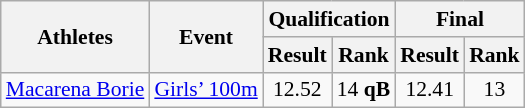<table class="wikitable" border="1" style="font-size:90%">
<tr>
<th rowspan=2>Athletes</th>
<th rowspan=2>Event</th>
<th colspan=2>Qualification</th>
<th colspan=2>Final</th>
</tr>
<tr>
<th>Result</th>
<th>Rank</th>
<th>Result</th>
<th>Rank</th>
</tr>
<tr>
<td><a href='#'>Macarena Borie</a></td>
<td><a href='#'>Girls’ 100m</a></td>
<td align=center>12.52</td>
<td align=center>14 <strong>qB</strong></td>
<td align=center>12.41</td>
<td align=center>13</td>
</tr>
</table>
